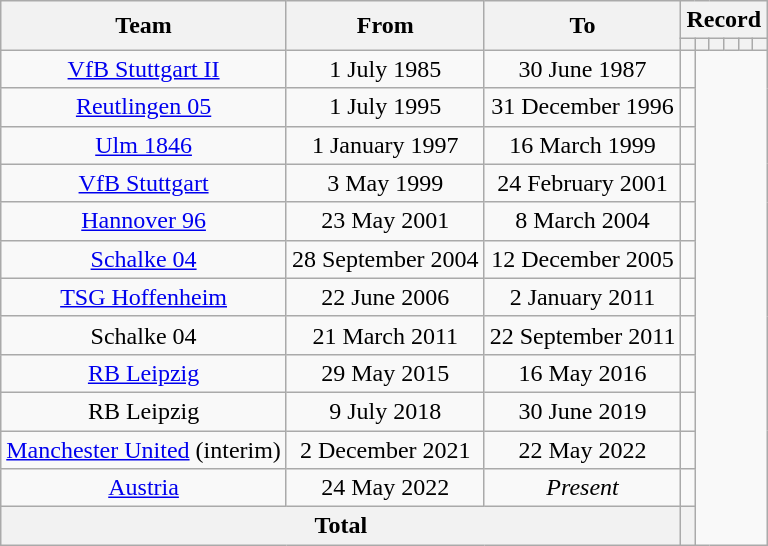<table class="wikitable" style="text-align: center">
<tr>
<th rowspan="2">Team</th>
<th rowspan="2">From</th>
<th rowspan="2">To</th>
<th colspan="6">Record</th>
</tr>
<tr>
<th></th>
<th></th>
<th></th>
<th></th>
<th></th>
<th></th>
</tr>
<tr>
<td><a href='#'>VfB Stuttgart II</a></td>
<td>1 July 1985</td>
<td>30 June 1987<br></td>
<td></td>
</tr>
<tr>
<td><a href='#'>Reutlingen 05</a></td>
<td>1 July 1995</td>
<td>31 December 1996<br></td>
<td></td>
</tr>
<tr>
<td><a href='#'>Ulm 1846</a></td>
<td>1 January 1997</td>
<td>16 March 1999<br></td>
<td></td>
</tr>
<tr>
<td><a href='#'>VfB Stuttgart</a></td>
<td>3 May 1999</td>
<td>24 February 2001<br></td>
<td></td>
</tr>
<tr>
<td><a href='#'>Hannover 96</a></td>
<td>23 May 2001</td>
<td>8 March 2004<br></td>
<td></td>
</tr>
<tr>
<td><a href='#'>Schalke 04</a></td>
<td>28 September 2004</td>
<td>12 December 2005<br></td>
<td></td>
</tr>
<tr>
<td><a href='#'>TSG Hoffenheim</a></td>
<td>22 June 2006</td>
<td>2 January 2011<br></td>
<td></td>
</tr>
<tr>
<td>Schalke 04</td>
<td>21 March 2011</td>
<td>22 September 2011<br></td>
<td></td>
</tr>
<tr>
<td><a href='#'>RB Leipzig</a></td>
<td>29 May 2015</td>
<td>16 May 2016<br></td>
<td></td>
</tr>
<tr>
<td>RB Leipzig</td>
<td>9 July 2018</td>
<td>30 June 2019<br></td>
<td></td>
</tr>
<tr>
<td><a href='#'>Manchester United</a> (interim)</td>
<td>2 December 2021</td>
<td>22 May 2022<br></td>
<td></td>
</tr>
<tr>
<td><a href='#'>Austria</a></td>
<td>24 May 2022</td>
<td><em>Present</em><br></td>
<td></td>
</tr>
<tr>
<th colspan="3">Total<br></th>
<th></th>
</tr>
</table>
